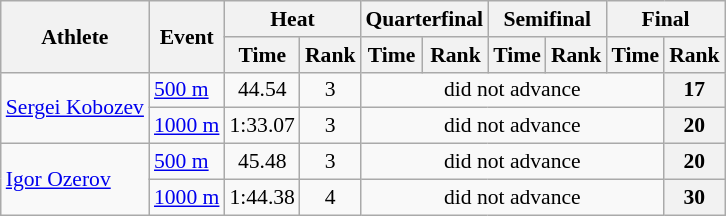<table class="wikitable" style="font-size:90%">
<tr>
<th rowspan="2">Athlete</th>
<th rowspan="2">Event</th>
<th colspan="2">Heat</th>
<th colspan="2">Quarterfinal</th>
<th colspan="2">Semifinal</th>
<th colspan="2">Final</th>
</tr>
<tr>
<th>Time</th>
<th>Rank</th>
<th>Time</th>
<th>Rank</th>
<th>Time</th>
<th>Rank</th>
<th>Time</th>
<th>Rank</th>
</tr>
<tr>
<td rowspan=2><a href='#'>Sergei Kobozev</a></td>
<td><a href='#'>500 m</a></td>
<td align="center">44.54</td>
<td align="center">3</td>
<td colspan=5 align="center">did not advance</td>
<th align="center">17</th>
</tr>
<tr>
<td><a href='#'>1000 m</a></td>
<td align="center">1:33.07</td>
<td align="center">3</td>
<td colspan=5 align="center">did not advance</td>
<th align="center">20</th>
</tr>
<tr>
<td rowspan=2><a href='#'>Igor Ozerov</a></td>
<td><a href='#'>500 m</a></td>
<td align="center">45.48</td>
<td align="center">3</td>
<td colspan=5 align="center">did not advance</td>
<th align="center">20</th>
</tr>
<tr>
<td><a href='#'>1000 m</a></td>
<td align="center">1:44.38</td>
<td align="center">4</td>
<td colspan=5 align="center">did not advance</td>
<th align="center">30</th>
</tr>
</table>
